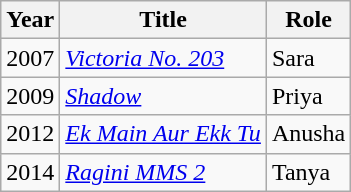<table class="wikitable">
<tr>
<th>Year</th>
<th>Title</th>
<th>Role</th>
</tr>
<tr>
<td>2007</td>
<td><em><a href='#'>Victoria No. 203</a></em></td>
<td>Sara</td>
</tr>
<tr>
<td>2009</td>
<td><em><a href='#'>Shadow</a></em></td>
<td>Priya</td>
</tr>
<tr>
<td>2012</td>
<td><em><a href='#'>Ek Main Aur Ekk Tu</a></em></td>
<td>Anusha</td>
</tr>
<tr>
<td>2014</td>
<td><em><a href='#'>Ragini MMS 2</a></em></td>
<td>Tanya</td>
</tr>
</table>
